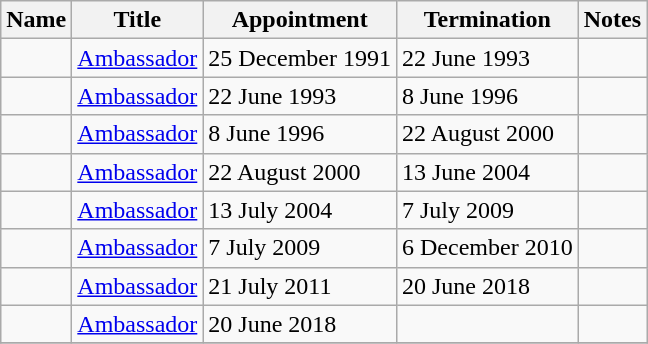<table class="wikitable">
<tr valign="middle">
<th>Name</th>
<th>Title</th>
<th>Appointment</th>
<th>Termination</th>
<th>Notes</th>
</tr>
<tr>
<td></td>
<td><a href='#'>Ambassador</a></td>
<td>25 December 1991</td>
<td>22 June 1993</td>
<td></td>
</tr>
<tr>
<td></td>
<td><a href='#'>Ambassador</a></td>
<td>22 June 1993</td>
<td>8 June 1996</td>
<td></td>
</tr>
<tr>
<td></td>
<td><a href='#'>Ambassador</a></td>
<td>8 June 1996</td>
<td>22 August 2000</td>
<td></td>
</tr>
<tr>
<td></td>
<td><a href='#'>Ambassador</a></td>
<td>22 August 2000</td>
<td>13 June 2004</td>
<td></td>
</tr>
<tr>
<td></td>
<td><a href='#'>Ambassador</a></td>
<td>13 July 2004</td>
<td>7 July 2009</td>
<td></td>
</tr>
<tr>
<td></td>
<td><a href='#'>Ambassador</a></td>
<td>7 July 2009</td>
<td>6 December 2010</td>
<td></td>
</tr>
<tr>
<td></td>
<td><a href='#'>Ambassador</a></td>
<td>21 July 2011</td>
<td>20 June 2018</td>
<td></td>
</tr>
<tr>
<td></td>
<td><a href='#'>Ambassador</a></td>
<td>20 June 2018</td>
<td></td>
<td></td>
</tr>
<tr>
</tr>
</table>
